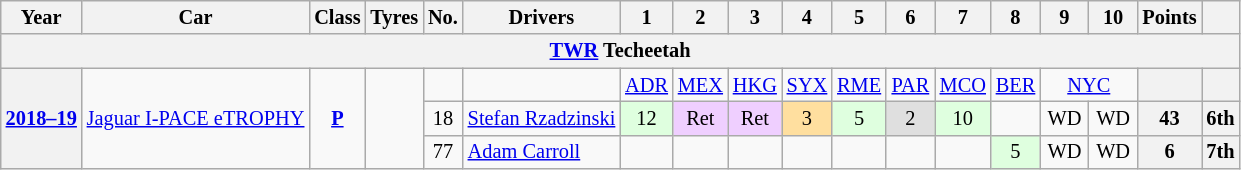<table class="wikitable" style="font-size: 85%; text-align:center;">
<tr valign="top">
<th valign=middle>Year</th>
<th valign=middle>Car</th>
<th valign=middle>Class</th>
<th valign=middle>Tyres</th>
<th valign=middle>No.</th>
<th valign=middle>Drivers</th>
<th style="width:26px;">1</th>
<th style="width:26px;">2</th>
<th style="width:26px;">3</th>
<th style="width:26px;">4</th>
<th style="width:26px;">5</th>
<th style="width:26px;">6</th>
<th style="width:26px;">7</th>
<th style="width:26px;">8</th>
<th style="width:26px;">9</th>
<th style="width:26px;">10</th>
<th valign="middle">Points</th>
<th></th>
</tr>
<tr>
<th colspan=18><a href='#'>TWR</a> Techeetah</th>
</tr>
<tr>
<th rowspan=3><a href='#'>2018–19</a></th>
<td rowspan=3><a href='#'>Jaguar I-PACE eTROPHY</a></td>
<td rowspan=3><a href='#'><strong><span>P</span></strong></a></td>
<td rowspan=3></td>
<td></td>
<td></td>
<td><a href='#'>ADR</a></td>
<td><a href='#'>MEX</a></td>
<td><a href='#'>HKG</a></td>
<td><a href='#'>SYX</a></td>
<td><a href='#'>RME</a></td>
<td><a href='#'>PAR</a></td>
<td><a href='#'>MCO</a></td>
<td><a href='#'>BER</a></td>
<td colspan=2><a href='#'>NYC</a></td>
<th scope="row"></th>
<th scope="row"></th>
</tr>
<tr>
<td>18</td>
<td align="left"> <a href='#'>Stefan Rzadzinski</a></td>
<td style="background:#DFFFDF;">12</td>
<td style="background:#EFCFFF;">Ret</td>
<td style="background:#EFCFFF;">Ret</td>
<td style="background:#ffdf9f;">3</td>
<td style="background:#DFFFDF;">5</td>
<td style="background:#DFDFDF;">2</td>
<td style="background:#DFFFDF;">10</td>
<td></td>
<td>WD</td>
<td>WD</td>
<th scope="row">43</th>
<th scope="row">6th</th>
</tr>
<tr>
<td>77</td>
<td align="left"> <a href='#'>Adam Carroll</a></td>
<td></td>
<td></td>
<td></td>
<td></td>
<td></td>
<td></td>
<td></td>
<td style="background:#DFFFDF;">5</td>
<td>WD</td>
<td>WD</td>
<th scope="row">6</th>
<th scope="row">7th</th>
</tr>
</table>
